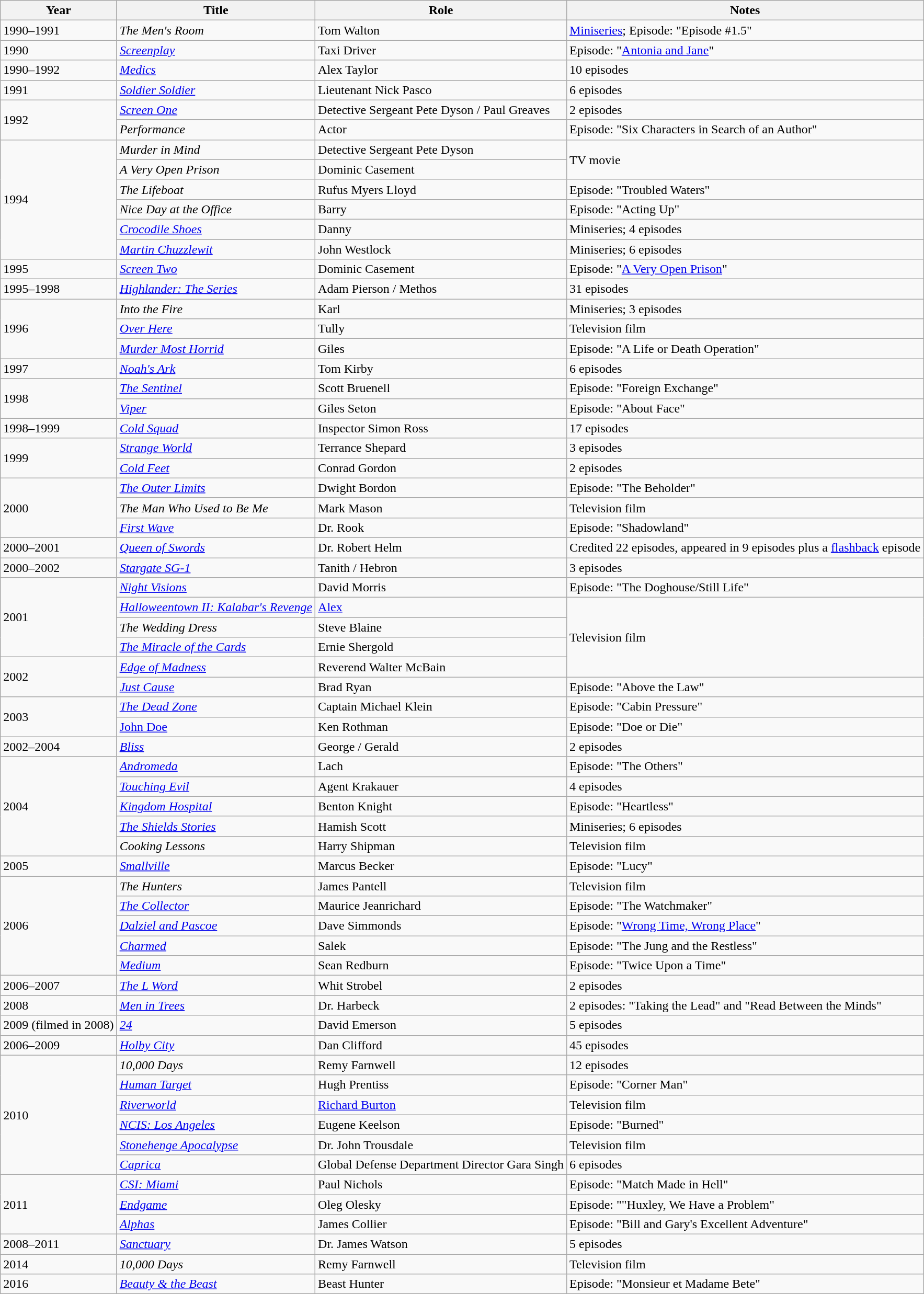<table class="wikitable sortable">
<tr>
<th>Year</th>
<th>Title</th>
<th>Role</th>
<th class="unsortable">Notes</th>
</tr>
<tr>
<td>1990–1991</td>
<td><em>The Men's Room</em></td>
<td>Tom Walton</td>
<td><a href='#'>Miniseries</a>; Episode: "Episode #1.5"</td>
</tr>
<tr>
<td>1990</td>
<td><em><a href='#'>Screenplay</a></em></td>
<td>Taxi Driver</td>
<td>Episode: "<a href='#'>Antonia and Jane</a>"</td>
</tr>
<tr>
<td>1990–1992</td>
<td><em><a href='#'>Medics</a></em></td>
<td>Alex Taylor</td>
<td>10 episodes</td>
</tr>
<tr>
<td>1991</td>
<td><em><a href='#'>Soldier Soldier</a></em></td>
<td>Lieutenant Nick Pasco</td>
<td>6 episodes</td>
</tr>
<tr>
<td rowspan="2">1992</td>
<td><em><a href='#'>Screen One</a></em></td>
<td>Detective Sergeant Pete Dyson / Paul Greaves</td>
<td>2 episodes</td>
</tr>
<tr>
<td><em>Performance</em></td>
<td>Actor</td>
<td>Episode: "Six Characters in Search of an Author"</td>
</tr>
<tr>
<td rowspan="6">1994</td>
<td><em>Murder in Mind</em></td>
<td>Detective Sergeant Pete Dyson</td>
<td rowspan="2">TV movie</td>
</tr>
<tr>
<td><em>A Very Open Prison</em></td>
<td>Dominic Casement</td>
</tr>
<tr>
<td><em>The Lifeboat</em></td>
<td>Rufus Myers Lloyd</td>
<td>Episode: "Troubled Waters"</td>
</tr>
<tr>
<td><em>Nice Day at the Office</em></td>
<td>Barry</td>
<td>Episode: "Acting Up"</td>
</tr>
<tr>
<td><em><a href='#'>Crocodile Shoes</a></em></td>
<td>Danny</td>
<td>Miniseries; 4 episodes</td>
</tr>
<tr>
<td><em><a href='#'>Martin Chuzzlewit</a></em></td>
<td>John Westlock</td>
<td>Miniseries; 6 episodes</td>
</tr>
<tr>
<td>1995</td>
<td><em><a href='#'>Screen Two</a></em></td>
<td>Dominic Casement</td>
<td>Episode: "<a href='#'>A Very Open Prison</a>"</td>
</tr>
<tr>
<td>1995–1998</td>
<td><em><a href='#'>Highlander: The Series</a></em></td>
<td>Adam Pierson / Methos</td>
<td>31 episodes</td>
</tr>
<tr>
<td rowspan="3">1996</td>
<td><em>Into the Fire</em></td>
<td>Karl</td>
<td>Miniseries; 3 episodes</td>
</tr>
<tr>
<td><em><a href='#'>Over Here</a></em></td>
<td>Tully</td>
<td>Television film</td>
</tr>
<tr>
<td><em><a href='#'>Murder Most Horrid</a></em></td>
<td>Giles</td>
<td>Episode: "A Life or Death Operation"</td>
</tr>
<tr>
<td>1997</td>
<td><em><a href='#'>Noah's Ark</a></em></td>
<td>Tom Kirby</td>
<td>6 episodes</td>
</tr>
<tr>
<td rowspan="2">1998</td>
<td><em><a href='#'>The Sentinel</a></em></td>
<td>Scott Bruenell</td>
<td>Episode: "Foreign Exchange"</td>
</tr>
<tr>
<td><em><a href='#'>Viper</a></em></td>
<td>Giles Seton</td>
<td>Episode: "About Face"</td>
</tr>
<tr>
<td>1998–1999</td>
<td><em><a href='#'>Cold Squad</a></em></td>
<td>Inspector Simon Ross</td>
<td>17 episodes</td>
</tr>
<tr>
<td rowspan="2">1999</td>
<td><em><a href='#'>Strange World</a></em></td>
<td>Terrance Shepard</td>
<td>3 episodes</td>
</tr>
<tr>
<td><em><a href='#'>Cold Feet</a></em></td>
<td>Conrad Gordon</td>
<td>2 episodes</td>
</tr>
<tr>
<td rowspan="3">2000</td>
<td><em><a href='#'>The Outer Limits</a></em></td>
<td>Dwight Bordon</td>
<td>Episode: "The Beholder"</td>
</tr>
<tr>
<td><em>The Man Who Used to Be Me</em></td>
<td>Mark Mason</td>
<td>Television film</td>
</tr>
<tr>
<td><em><a href='#'>First Wave</a></em></td>
<td>Dr. Rook</td>
<td>Episode: "Shadowland"</td>
</tr>
<tr>
<td>2000–2001</td>
<td><em><a href='#'>Queen of Swords</a></em></td>
<td>Dr. Robert Helm</td>
<td>Credited 22 episodes, appeared in 9 episodes plus a <a href='#'>flashback</a> episode</td>
</tr>
<tr>
<td>2000–2002</td>
<td><em><a href='#'>Stargate SG-1</a></em></td>
<td>Tanith / Hebron</td>
<td>3 episodes</td>
</tr>
<tr>
<td rowspan="4">2001</td>
<td><em><a href='#'>Night Visions</a></em></td>
<td>David Morris</td>
<td>Episode: "The Doghouse/Still Life"</td>
</tr>
<tr>
<td><em><a href='#'>Halloweentown II: Kalabar's Revenge</a></em></td>
<td><a href='#'>Alex</a></td>
<td rowspan="4">Television film</td>
</tr>
<tr>
<td><em>The Wedding Dress</em></td>
<td>Steve Blaine</td>
</tr>
<tr>
<td><em><a href='#'>The Miracle of the Cards</a></em></td>
<td>Ernie Shergold</td>
</tr>
<tr>
<td rowspan="2">2002</td>
<td><em><a href='#'>Edge of Madness</a></em></td>
<td>Reverend Walter McBain</td>
</tr>
<tr>
<td><em><a href='#'>Just Cause</a></em></td>
<td>Brad Ryan</td>
<td>Episode: "Above the Law"</td>
</tr>
<tr>
<td rowspan="2">2003</td>
<td><em><a href='#'>The Dead Zone</a></em></td>
<td>Captain Michael Klein</td>
<td>Episode: "Cabin Pressure"</td>
</tr>
<tr>
<td><a href='#'>John Doe</a></td>
<td>Ken Rothman</td>
<td>Episode: "Doe or Die"</td>
</tr>
<tr>
<td>2002–2004</td>
<td><em><a href='#'>Bliss</a></em></td>
<td>George / Gerald</td>
<td>2 episodes</td>
</tr>
<tr>
<td rowspan="5">2004</td>
<td><em><a href='#'>Andromeda</a></em></td>
<td>Lach</td>
<td>Episode: "The Others"</td>
</tr>
<tr>
<td><em><a href='#'>Touching Evil</a></em></td>
<td>Agent Krakauer</td>
<td>4 episodes</td>
</tr>
<tr>
<td><em><a href='#'>Kingdom Hospital</a></em></td>
<td>Benton Knight</td>
<td>Episode: "Heartless"</td>
</tr>
<tr>
<td><em><a href='#'>The Shields Stories</a></em></td>
<td>Hamish Scott</td>
<td>Miniseries; 6 episodes</td>
</tr>
<tr>
<td><em>Cooking Lessons</em></td>
<td>Harry Shipman</td>
<td>Television film</td>
</tr>
<tr>
<td>2005</td>
<td><em><a href='#'>Smallville</a></em></td>
<td>Marcus Becker</td>
<td>Episode: "Lucy"</td>
</tr>
<tr>
<td rowspan="5">2006</td>
<td><em>The Hunters</em></td>
<td>James Pantell</td>
<td>Television film</td>
</tr>
<tr>
<td><em><a href='#'>The Collector</a></em></td>
<td>Maurice Jeanrichard</td>
<td>Episode: "The Watchmaker"</td>
</tr>
<tr>
<td><em><a href='#'>Dalziel and Pascoe</a></em></td>
<td>Dave Simmonds</td>
<td>Episode: "<a href='#'>Wrong Time, Wrong Place</a>"</td>
</tr>
<tr>
<td><em><a href='#'>Charmed</a></em></td>
<td>Salek</td>
<td>Episode: "The Jung and the Restless"</td>
</tr>
<tr>
<td><em><a href='#'>Medium</a></em></td>
<td>Sean Redburn</td>
<td>Episode: "Twice Upon a Time"</td>
</tr>
<tr>
<td>2006–2007</td>
<td><em><a href='#'>The L Word</a></em></td>
<td>Whit Strobel</td>
<td>2 episodes</td>
</tr>
<tr>
<td>2008</td>
<td><em><a href='#'>Men in Trees</a></em></td>
<td>Dr. Harbeck</td>
<td>2 episodes: "Taking the Lead" and "Read Between the Minds"</td>
</tr>
<tr>
<td>2009 (filmed in 2008)</td>
<td><em><a href='#'>24</a></em></td>
<td>David Emerson</td>
<td>5 episodes</td>
</tr>
<tr>
<td>2006–2009</td>
<td><em><a href='#'>Holby City</a></em></td>
<td>Dan Clifford</td>
<td>45 episodes</td>
</tr>
<tr>
<td rowspan="6">2010</td>
<td><em>10,000 Days</em></td>
<td>Remy Farnwell</td>
<td>12 episodes</td>
</tr>
<tr>
<td><em><a href='#'>Human Target</a></em></td>
<td>Hugh Prentiss</td>
<td>Episode: "Corner Man"</td>
</tr>
<tr>
<td><em><a href='#'>Riverworld</a></em></td>
<td><a href='#'>Richard Burton</a></td>
<td>Television film</td>
</tr>
<tr>
<td><em><a href='#'>NCIS: Los Angeles</a></em></td>
<td>Eugene Keelson</td>
<td>Episode: "Burned"</td>
</tr>
<tr>
<td><em><a href='#'>Stonehenge Apocalypse</a></em></td>
<td>Dr. John Trousdale</td>
<td>Television film</td>
</tr>
<tr>
<td><em><a href='#'>Caprica</a></em></td>
<td>Global Defense Department Director Gara Singh</td>
<td>6 episodes</td>
</tr>
<tr>
<td rowspan="3">2011</td>
<td><em><a href='#'>CSI: Miami</a></em></td>
<td>Paul Nichols</td>
<td>Episode: "Match Made in Hell"</td>
</tr>
<tr>
<td><em><a href='#'>Endgame</a></em></td>
<td>Oleg Olesky</td>
<td>Episode: ""Huxley, We Have a Problem"</td>
</tr>
<tr>
<td><em><a href='#'>Alphas</a></em></td>
<td>James Collier</td>
<td>Episode: "Bill and Gary's Excellent Adventure"</td>
</tr>
<tr>
<td>2008–2011</td>
<td><em><a href='#'>Sanctuary</a></em></td>
<td>Dr. James Watson</td>
<td>5 episodes</td>
</tr>
<tr>
<td>2014</td>
<td><em>10,000 Days</em></td>
<td>Remy Farnwell</td>
<td>Television film</td>
</tr>
<tr>
<td>2016</td>
<td><em><a href='#'>Beauty & the Beast</a></em></td>
<td>Beast Hunter</td>
<td>Episode: "Monsieur et Madame Bete"</td>
</tr>
</table>
